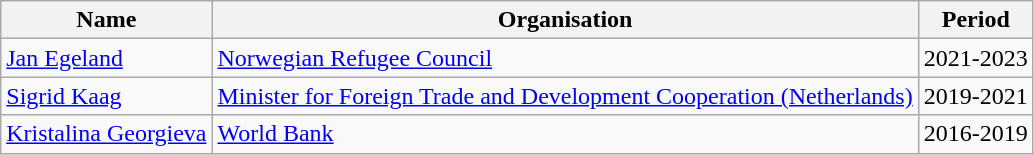<table class="wikitable">
<tr>
<th>Name</th>
<th>Organisation</th>
<th>Period</th>
</tr>
<tr>
<td><a href='#'>Jan Egeland</a></td>
<td><a href='#'>Norwegian Refugee Council</a></td>
<td>2021-2023</td>
</tr>
<tr>
<td><a href='#'>Sigrid Kaag</a></td>
<td><a href='#'>Minister for Foreign Trade and Development Cooperation (Netherlands)</a></td>
<td>2019-2021</td>
</tr>
<tr>
<td><a href='#'>Kristalina Georgieva</a></td>
<td><a href='#'>World Bank</a></td>
<td>2016-2019</td>
</tr>
</table>
